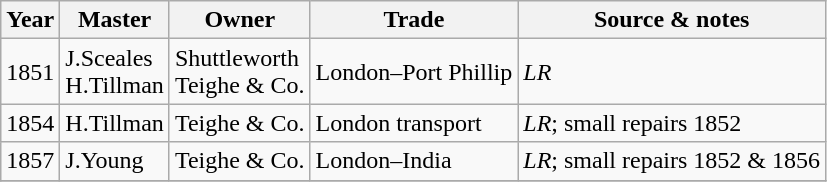<table class=" wikitable">
<tr>
<th>Year</th>
<th>Master</th>
<th>Owner</th>
<th>Trade</th>
<th>Source & notes</th>
</tr>
<tr>
<td>1851</td>
<td>J.Sceales<br>H.Tillman</td>
<td>Shuttleworth<br>Teighe & Co.</td>
<td>London–Port Phillip</td>
<td><em>LR</em></td>
</tr>
<tr>
<td>1854</td>
<td>H.Tillman</td>
<td>Teighe & Co.</td>
<td>London transport</td>
<td><em>LR</em>; small repairs 1852</td>
</tr>
<tr>
<td>1857</td>
<td>J.Young</td>
<td>Teighe & Co.</td>
<td>London–India</td>
<td><em>LR</em>; small repairs 1852 & 1856</td>
</tr>
<tr>
</tr>
</table>
